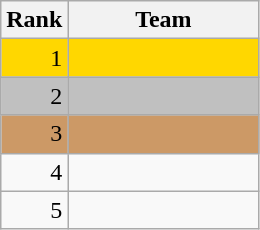<table class=wikitable>
<tr>
<th width=20>Rank</th>
<th width=120>Team</th>
</tr>
<tr bgcolor=gold>
<td align=right>1</td>
<td></td>
</tr>
<tr bgcolor=silver>
<td align=right>2</td>
<td></td>
</tr>
<tr bgcolor=#c96>
<td align=right>3</td>
<td></td>
</tr>
<tr>
<td align=right>4</td>
<td></td>
</tr>
<tr>
<td align=right>5</td>
<td></td>
</tr>
</table>
